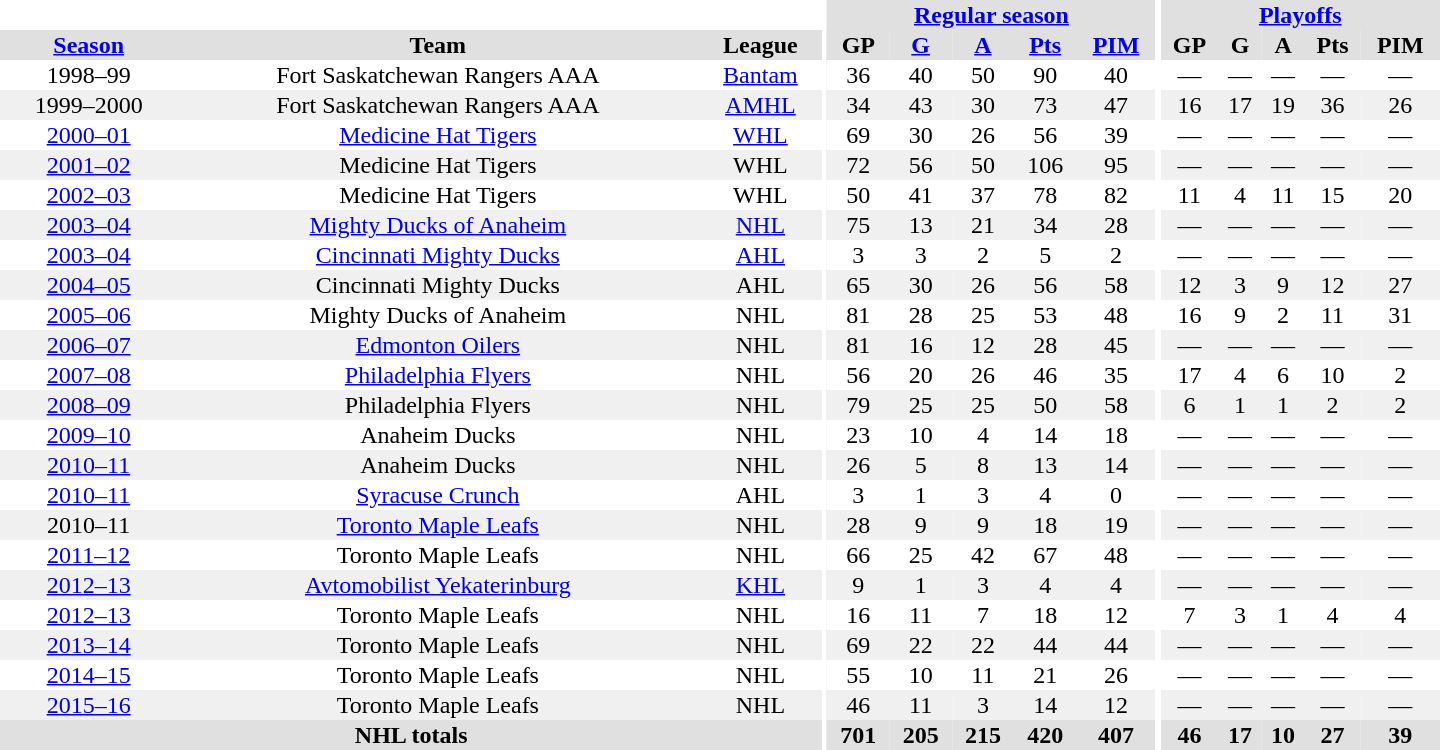<table border="0" cellpadding="1" cellspacing="0" style="text-align:center; width:60em">
<tr bgcolor="#e0e0e0">
<th colspan="3" bgcolor="#ffffff"></th>
<th rowspan="99" bgcolor="#ffffff"></th>
<th colspan="5"><a href='#'>Regular season</a></th>
<th rowspan="99" bgcolor="#ffffff"></th>
<th colspan="5"><a href='#'>Playoffs</a></th>
</tr>
<tr bgcolor="#e0e0e0">
<th><a href='#'>Season</a></th>
<th>Team</th>
<th>League</th>
<th>GP</th>
<th><a href='#'>G</a></th>
<th><a href='#'>A</a></th>
<th><a href='#'>Pts</a></th>
<th><a href='#'>PIM</a></th>
<th>GP</th>
<th>G</th>
<th>A</th>
<th>Pts</th>
<th>PIM</th>
</tr>
<tr>
<td>1998–99</td>
<td>Fort Saskatchewan Rangers AAA</td>
<td><a href='#'>Bantam</a></td>
<td>36</td>
<td>40</td>
<td>50</td>
<td>90</td>
<td>40</td>
<td>—</td>
<td>—</td>
<td>—</td>
<td>—</td>
<td>—</td>
</tr>
<tr bgcolor="#f0f0f0">
<td>1999–2000</td>
<td>Fort Saskatchewan Rangers AAA</td>
<td><a href='#'>AMHL</a></td>
<td>34</td>
<td>43</td>
<td>30</td>
<td>73</td>
<td>47</td>
<td>16</td>
<td>17</td>
<td>19</td>
<td>36</td>
<td>26</td>
</tr>
<tr>
<td><a href='#'>2000–01</a></td>
<td><a href='#'>Medicine Hat Tigers</a></td>
<td><a href='#'>WHL</a></td>
<td>69</td>
<td>30</td>
<td>26</td>
<td>56</td>
<td>39</td>
<td>—</td>
<td>—</td>
<td>—</td>
<td>—</td>
<td>—</td>
</tr>
<tr bgcolor="#f0f0f0">
<td><a href='#'>2001–02</a></td>
<td>Medicine Hat Tigers</td>
<td>WHL</td>
<td>72</td>
<td>56</td>
<td>50</td>
<td>106</td>
<td>95</td>
<td>—</td>
<td>—</td>
<td>—</td>
<td>—</td>
<td>—</td>
</tr>
<tr>
<td><a href='#'>2002–03</a></td>
<td>Medicine Hat Tigers</td>
<td>WHL</td>
<td>50</td>
<td>41</td>
<td>37</td>
<td>78</td>
<td>82</td>
<td>11</td>
<td>4</td>
<td>11</td>
<td>15</td>
<td>20</td>
</tr>
<tr bgcolor="#f0f0f0">
<td><a href='#'>2003–04</a></td>
<td><a href='#'>Mighty Ducks of Anaheim</a></td>
<td><a href='#'>NHL</a></td>
<td>75</td>
<td>13</td>
<td>21</td>
<td>34</td>
<td>28</td>
<td>—</td>
<td>—</td>
<td>—</td>
<td>—</td>
<td>—</td>
</tr>
<tr>
<td><a href='#'>2003–04</a></td>
<td><a href='#'>Cincinnati Mighty Ducks</a></td>
<td><a href='#'>AHL</a></td>
<td>3</td>
<td>3</td>
<td>2</td>
<td>5</td>
<td>2</td>
<td>—</td>
<td>—</td>
<td>—</td>
<td>—</td>
<td>—</td>
</tr>
<tr bgcolor="#f0f0f0">
<td><a href='#'>2004–05</a></td>
<td>Cincinnati Mighty Ducks</td>
<td>AHL</td>
<td>65</td>
<td>30</td>
<td>26</td>
<td>56</td>
<td>58</td>
<td>12</td>
<td>3</td>
<td>9</td>
<td>12</td>
<td>27</td>
</tr>
<tr>
<td><a href='#'>2005–06</a></td>
<td>Mighty Ducks of Anaheim</td>
<td>NHL</td>
<td>81</td>
<td>28</td>
<td>25</td>
<td>53</td>
<td>48</td>
<td>16</td>
<td>9</td>
<td>2</td>
<td>11</td>
<td>31</td>
</tr>
<tr bgcolor="#f0f0f0">
<td><a href='#'>2006–07</a></td>
<td><a href='#'>Edmonton Oilers</a></td>
<td>NHL</td>
<td>81</td>
<td>16</td>
<td>12</td>
<td>28</td>
<td>45</td>
<td>—</td>
<td>—</td>
<td>—</td>
<td>—</td>
<td>—</td>
</tr>
<tr>
<td><a href='#'>2007–08</a></td>
<td><a href='#'>Philadelphia Flyers</a></td>
<td>NHL</td>
<td>56</td>
<td>20</td>
<td>26</td>
<td>46</td>
<td>35</td>
<td>17</td>
<td>4</td>
<td>6</td>
<td>10</td>
<td>2</td>
</tr>
<tr bgcolor="#f0f0f0">
<td><a href='#'>2008–09</a></td>
<td>Philadelphia Flyers</td>
<td>NHL</td>
<td>79</td>
<td>25</td>
<td>25</td>
<td>50</td>
<td>58</td>
<td>6</td>
<td>1</td>
<td>1</td>
<td>2</td>
<td>2</td>
</tr>
<tr>
<td><a href='#'>2009–10</a></td>
<td>Anaheim Ducks</td>
<td>NHL</td>
<td>23</td>
<td>10</td>
<td>4</td>
<td>14</td>
<td>18</td>
<td>—</td>
<td>—</td>
<td>—</td>
<td>—</td>
<td>—</td>
</tr>
<tr bgcolor="#f0f0f0">
<td><a href='#'>2010–11</a></td>
<td>Anaheim Ducks</td>
<td>NHL</td>
<td>26</td>
<td>5</td>
<td>8</td>
<td>13</td>
<td>14</td>
<td>—</td>
<td>—</td>
<td>—</td>
<td>—</td>
<td>—</td>
</tr>
<tr>
<td><a href='#'>2010–11</a></td>
<td><a href='#'>Syracuse Crunch</a></td>
<td>AHL</td>
<td>3</td>
<td>1</td>
<td>3</td>
<td>4</td>
<td>0</td>
<td>—</td>
<td>—</td>
<td>—</td>
<td>—</td>
<td>—</td>
</tr>
<tr bgcolor="#f0f0f0">
<td>2010–11</td>
<td><a href='#'>Toronto Maple Leafs</a></td>
<td>NHL</td>
<td>28</td>
<td>9</td>
<td>9</td>
<td>18</td>
<td>19</td>
<td>—</td>
<td>—</td>
<td>—</td>
<td>—</td>
<td>—</td>
</tr>
<tr>
<td><a href='#'>2011–12</a></td>
<td>Toronto Maple Leafs</td>
<td>NHL</td>
<td>66</td>
<td>25</td>
<td>42</td>
<td>67</td>
<td>48</td>
<td>—</td>
<td>—</td>
<td>—</td>
<td>—</td>
<td>—</td>
</tr>
<tr bgcolor="#f0f0f0">
<td><a href='#'>2012–13</a></td>
<td><a href='#'>Avtomobilist Yekaterinburg</a></td>
<td><a href='#'>KHL</a></td>
<td>9</td>
<td>1</td>
<td>3</td>
<td>4</td>
<td>4</td>
<td>—</td>
<td>—</td>
<td>—</td>
<td>—</td>
<td>—</td>
</tr>
<tr>
<td><a href='#'>2012–13</a></td>
<td>Toronto Maple Leafs</td>
<td>NHL</td>
<td>16</td>
<td>11</td>
<td>7</td>
<td>18</td>
<td>12</td>
<td>7</td>
<td>3</td>
<td>1</td>
<td>4</td>
<td>4</td>
</tr>
<tr bgcolor="#f0f0f0">
<td><a href='#'>2013–14</a></td>
<td>Toronto Maple Leafs</td>
<td>NHL</td>
<td>69</td>
<td>22</td>
<td>22</td>
<td>44</td>
<td>44</td>
<td>—</td>
<td>—</td>
<td>—</td>
<td>—</td>
<td>—</td>
</tr>
<tr>
<td><a href='#'>2014–15</a></td>
<td>Toronto Maple Leafs</td>
<td>NHL</td>
<td>55</td>
<td>10</td>
<td>11</td>
<td>21</td>
<td>26</td>
<td>—</td>
<td>—</td>
<td>—</td>
<td>—</td>
<td>—</td>
</tr>
<tr bgcolor="#f0f0f0">
<td><a href='#'>2015–16</a></td>
<td>Toronto Maple Leafs</td>
<td>NHL</td>
<td>46</td>
<td>11</td>
<td>3</td>
<td>14</td>
<td>12</td>
<td>—</td>
<td>—</td>
<td>—</td>
<td>—</td>
<td>—<br></td>
</tr>
<tr bgcolor="#e0e0e0">
<th colspan="3">NHL totals</th>
<th>701</th>
<th>205</th>
<th>215</th>
<th>420</th>
<th>407</th>
<th>46</th>
<th>17</th>
<th>10</th>
<th>27</th>
<th>39</th>
</tr>
</table>
